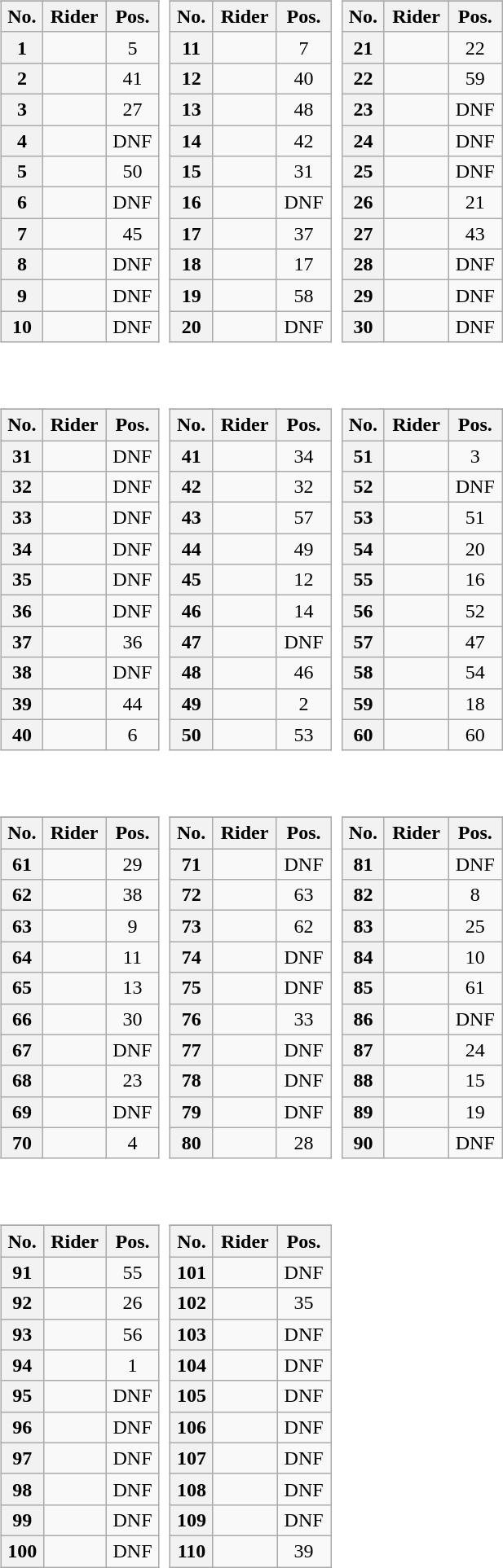<table>
<tr valign="top">
<td style="width:33%;"><br><table class="wikitable plainrowheaders" style="width:97%">
<tr>
</tr>
<tr style="text-align:center;">
<th scope="col">No.</th>
<th scope="col">Rider</th>
<th scope="col">Pos.</th>
</tr>
<tr>
<th scope="row" style="text-align:center;">1</th>
<td></td>
<td style="text-align:center;">5</td>
</tr>
<tr>
<th scope="row" style="text-align:center;">2</th>
<td></td>
<td style="text-align:center;">41</td>
</tr>
<tr>
<th scope="row" style="text-align:center;">3</th>
<td></td>
<td style="text-align:center;">27</td>
</tr>
<tr>
<th scope="row" style="text-align:center;">4</th>
<td></td>
<td style="text-align:center;">DNF</td>
</tr>
<tr>
<th scope="row" style="text-align:center;">5</th>
<td></td>
<td style="text-align:center;">50</td>
</tr>
<tr>
<th scope="row" style="text-align:center;">6</th>
<td></td>
<td style="text-align:center;">DNF</td>
</tr>
<tr>
<th scope="row" style="text-align:center;">7</th>
<td></td>
<td style="text-align:center;">45</td>
</tr>
<tr>
<th scope="row" style="text-align:center;">8</th>
<td></td>
<td style="text-align:center;">DNF</td>
</tr>
<tr>
<th scope="row" style="text-align:center;">9</th>
<td></td>
<td style="text-align:center;">DNF</td>
</tr>
<tr>
<th scope="row" style="text-align:center;">10</th>
<td></td>
<td style="text-align:center;">DNF</td>
</tr>
</table>
</td>
<td><br><table class="wikitable plainrowheaders" style="width:97%">
<tr>
</tr>
<tr style="text-align:center;">
<th scope="col">No.</th>
<th scope="col">Rider</th>
<th scope="col">Pos.</th>
</tr>
<tr>
<th scope="row" style="text-align:center;">11</th>
<td></td>
<td style="text-align:center;">7</td>
</tr>
<tr>
<th scope="row" style="text-align:center;">12</th>
<td></td>
<td style="text-align:center;">40</td>
</tr>
<tr>
<th scope="row" style="text-align:center;">13</th>
<td></td>
<td style="text-align:center;">48</td>
</tr>
<tr>
<th scope="row" style="text-align:center;">14</th>
<td></td>
<td style="text-align:center;">42</td>
</tr>
<tr>
<th scope="row" style="text-align:center;">15</th>
<td></td>
<td style="text-align:center;">31</td>
</tr>
<tr>
<th scope="row" style="text-align:center;">16</th>
<td></td>
<td style="text-align:center;">DNF</td>
</tr>
<tr>
<th scope="row" style="text-align:center;">17</th>
<td></td>
<td style="text-align:center;">37</td>
</tr>
<tr>
<th scope="row" style="text-align:center;">18</th>
<td></td>
<td style="text-align:center;">17</td>
</tr>
<tr>
<th scope="row" style="text-align:center;">19</th>
<td></td>
<td style="text-align:center;">58</td>
</tr>
<tr>
<th scope="row" style="text-align:center;">20</th>
<td></td>
<td style="text-align:center;">DNF</td>
</tr>
</table>
</td>
<td><br><table class="wikitable plainrowheaders" style="width:97%">
<tr>
</tr>
<tr style="text-align:center;">
<th scope="col">No.</th>
<th scope="col">Rider</th>
<th scope="col">Pos.</th>
</tr>
<tr>
<th scope="row" style="text-align:center;">21</th>
<td></td>
<td style="text-align:center;">22</td>
</tr>
<tr>
<th scope="row" style="text-align:center;">22</th>
<td></td>
<td style="text-align:center;">59</td>
</tr>
<tr>
<th scope="row" style="text-align:center;">23</th>
<td></td>
<td style="text-align:center;">DNF</td>
</tr>
<tr>
<th scope="row" style="text-align:center;">24</th>
<td></td>
<td style="text-align:center;">DNF</td>
</tr>
<tr>
<th scope="row" style="text-align:center;">25</th>
<td></td>
<td style="text-align:center;">DNF</td>
</tr>
<tr>
<th scope="row" style="text-align:center;">26</th>
<td></td>
<td style="text-align:center;">21</td>
</tr>
<tr>
<th scope="row" style="text-align:center;">27</th>
<td></td>
<td style="text-align:center;">43</td>
</tr>
<tr>
<th scope="row" style="text-align:center;">28</th>
<td></td>
<td style="text-align:center;">DNF</td>
</tr>
<tr>
<th scope="row" style="text-align:center;">29</th>
<td></td>
<td style="text-align:center;">DNF</td>
</tr>
<tr>
<th scope="row" style="text-align:center;">30</th>
<td></td>
<td style="text-align:center;">DNF</td>
</tr>
</table>
</td>
</tr>
<tr valign="top">
<td><br><table class="wikitable plainrowheaders" style="width:97%">
<tr>
</tr>
<tr style="text-align:center;">
<th scope="col">No.</th>
<th scope="col">Rider</th>
<th scope="col">Pos.</th>
</tr>
<tr>
<th scope="row" style="text-align:center;">31</th>
<td></td>
<td style="text-align:center;">DNF</td>
</tr>
<tr>
<th scope="row" style="text-align:center;">32</th>
<td></td>
<td style="text-align:center;">DNF</td>
</tr>
<tr>
<th scope="row" style="text-align:center;">33</th>
<td></td>
<td style="text-align:center;">DNF</td>
</tr>
<tr>
<th scope="row" style="text-align:center;">34</th>
<td></td>
<td style="text-align:center;">DNF</td>
</tr>
<tr>
<th scope="row" style="text-align:center;">35</th>
<td></td>
<td style="text-align:center;">DNF</td>
</tr>
<tr>
<th scope="row" style="text-align:center;">36</th>
<td></td>
<td style="text-align:center;">DNF</td>
</tr>
<tr>
<th scope="row" style="text-align:center;">37</th>
<td></td>
<td style="text-align:center;">36</td>
</tr>
<tr>
<th scope="row" style="text-align:center;">38</th>
<td></td>
<td style="text-align:center;">DNF</td>
</tr>
<tr>
<th scope="row" style="text-align:center;">39</th>
<td></td>
<td style="text-align:center;">44</td>
</tr>
<tr>
<th scope="row" style="text-align:center;">40</th>
<td></td>
<td style="text-align:center;">6</td>
</tr>
</table>
</td>
<td><br><table class="wikitable plainrowheaders" style="width:97%">
<tr>
</tr>
<tr style="text-align:center;">
<th scope="col">No.</th>
<th scope="col">Rider</th>
<th scope="col">Pos.</th>
</tr>
<tr>
<th scope="row" style="text-align:center;">41</th>
<td></td>
<td style="text-align:center;">34</td>
</tr>
<tr>
<th scope="row" style="text-align:center;">42</th>
<td></td>
<td style="text-align:center;">32</td>
</tr>
<tr>
<th scope="row" style="text-align:center;">43</th>
<td></td>
<td style="text-align:center;">57</td>
</tr>
<tr>
<th scope="row" style="text-align:center;">44</th>
<td></td>
<td style="text-align:center;">49</td>
</tr>
<tr>
<th scope="row" style="text-align:center;">45</th>
<td></td>
<td style="text-align:center;">12</td>
</tr>
<tr>
<th scope="row" style="text-align:center;">46</th>
<td></td>
<td style="text-align:center;">14</td>
</tr>
<tr>
<th scope="row" style="text-align:center;">47</th>
<td></td>
<td style="text-align:center;">DNF</td>
</tr>
<tr>
<th scope="row" style="text-align:center;">48</th>
<td></td>
<td style="text-align:center;">46</td>
</tr>
<tr>
<th scope="row" style="text-align:center;">49</th>
<td></td>
<td style="text-align:center;">2</td>
</tr>
<tr>
<th scope="row" style="text-align:center;">50</th>
<td></td>
<td style="text-align:center;">53</td>
</tr>
</table>
</td>
<td><br><table class="wikitable plainrowheaders" style="width:97%">
<tr>
</tr>
<tr style="text-align:center;">
<th scope="col">No.</th>
<th scope="col">Rider</th>
<th scope="col">Pos.</th>
</tr>
<tr>
<th scope="row" style="text-align:center;">51</th>
<td></td>
<td style="text-align:center;">3</td>
</tr>
<tr>
<th scope="row" style="text-align:center;">52</th>
<td></td>
<td style="text-align:center;">DNF</td>
</tr>
<tr>
<th scope="row" style="text-align:center;">53</th>
<td></td>
<td style="text-align:center;">51</td>
</tr>
<tr>
<th scope="row" style="text-align:center;">54</th>
<td></td>
<td style="text-align:center;">20</td>
</tr>
<tr>
<th scope="row" style="text-align:center;">55</th>
<td></td>
<td style="text-align:center;">16</td>
</tr>
<tr>
<th scope="row" style="text-align:center;">56</th>
<td></td>
<td style="text-align:center;">52</td>
</tr>
<tr>
<th scope="row" style="text-align:center;">57</th>
<td></td>
<td style="text-align:center;">47</td>
</tr>
<tr>
<th scope="row" style="text-align:center;">58</th>
<td></td>
<td style="text-align:center;">54</td>
</tr>
<tr>
<th scope="row" style="text-align:center;">59</th>
<td></td>
<td style="text-align:center;">18</td>
</tr>
<tr>
<th scope="row" style="text-align:center;">60</th>
<td></td>
<td style="text-align:center;">60</td>
</tr>
</table>
</td>
</tr>
<tr valign="top">
<td><br><table class="wikitable plainrowheaders" style="width:97%">
<tr>
</tr>
<tr style="text-align:center;">
<th scope="col">No.</th>
<th scope="col">Rider</th>
<th scope="col">Pos.</th>
</tr>
<tr>
<th scope="row" style="text-align:center;">61</th>
<td></td>
<td style="text-align:center;">29</td>
</tr>
<tr>
<th scope="row" style="text-align:center;">62</th>
<td></td>
<td style="text-align:center;">38</td>
</tr>
<tr>
<th scope="row" style="text-align:center;">63</th>
<td></td>
<td style="text-align:center;">9</td>
</tr>
<tr>
<th scope="row" style="text-align:center;">64</th>
<td></td>
<td style="text-align:center;">11</td>
</tr>
<tr>
<th scope="row" style="text-align:center;">65</th>
<td></td>
<td style="text-align:center;">13</td>
</tr>
<tr>
<th scope="row" style="text-align:center;">66</th>
<td></td>
<td style="text-align:center;">30</td>
</tr>
<tr>
<th scope="row" style="text-align:center;">67</th>
<td></td>
<td style="text-align:center;">DNF</td>
</tr>
<tr>
<th scope="row" style="text-align:center;">68</th>
<td></td>
<td style="text-align:center;">23</td>
</tr>
<tr>
<th scope="row" style="text-align:center;">69</th>
<td></td>
<td style="text-align:center;">DNF</td>
</tr>
<tr>
<th scope="row" style="text-align:center;">70</th>
<td></td>
<td style="text-align:center;">4</td>
</tr>
</table>
</td>
<td><br><table class="wikitable plainrowheaders" style="width:97%">
<tr>
</tr>
<tr style="text-align:center;">
<th scope="col">No.</th>
<th scope="col">Rider</th>
<th scope="col">Pos.</th>
</tr>
<tr>
<th scope="row" style="text-align:center;">71</th>
<td></td>
<td style="text-align:center;">DNF</td>
</tr>
<tr>
<th scope="row" style="text-align:center;">72</th>
<td></td>
<td style="text-align:center;">63</td>
</tr>
<tr>
<th scope="row" style="text-align:center;">73</th>
<td></td>
<td style="text-align:center;">62</td>
</tr>
<tr>
<th scope="row" style="text-align:center;">74</th>
<td></td>
<td style="text-align:center;">DNF</td>
</tr>
<tr>
<th scope="row" style="text-align:center;">75</th>
<td></td>
<td style="text-align:center;">DNF</td>
</tr>
<tr>
<th scope="row" style="text-align:center;">76</th>
<td></td>
<td style="text-align:center;">33</td>
</tr>
<tr>
<th scope="row" style="text-align:center;">77</th>
<td></td>
<td style="text-align:center;">DNF</td>
</tr>
<tr>
<th scope="row" style="text-align:center;">78</th>
<td></td>
<td style="text-align:center;">DNF</td>
</tr>
<tr>
<th scope="row" style="text-align:center;">79</th>
<td></td>
<td style="text-align:center;">DNF</td>
</tr>
<tr>
<th scope="row" style="text-align:center;">80</th>
<td></td>
<td style="text-align:center;">28</td>
</tr>
</table>
</td>
<td><br><table class="wikitable plainrowheaders" style="width:97%">
<tr>
</tr>
<tr style="text-align:center;">
<th scope="col">No.</th>
<th scope="col">Rider</th>
<th scope="col">Pos.</th>
</tr>
<tr>
<th scope="row" style="text-align:center;">81</th>
<td></td>
<td style="text-align:center;">DNF</td>
</tr>
<tr>
<th scope="row" style="text-align:center;">82</th>
<td></td>
<td style="text-align:center;">8</td>
</tr>
<tr>
<th scope="row" style="text-align:center;">83</th>
<td></td>
<td style="text-align:center;">25</td>
</tr>
<tr>
<th scope="row" style="text-align:center;">84</th>
<td></td>
<td style="text-align:center;">10</td>
</tr>
<tr>
<th scope="row" style="text-align:center;">85</th>
<td></td>
<td style="text-align:center;">61</td>
</tr>
<tr>
<th scope="row" style="text-align:center;">86</th>
<td></td>
<td style="text-align:center;">DNF</td>
</tr>
<tr>
<th scope="row" style="text-align:center;">87</th>
<td></td>
<td style="text-align:center;">24</td>
</tr>
<tr>
<th scope="row" style="text-align:center;">88</th>
<td></td>
<td style="text-align:center;">15</td>
</tr>
<tr>
<th scope="row" style="text-align:center;">89</th>
<td></td>
<td style="text-align:center;">19</td>
</tr>
<tr>
<th scope="row" style="text-align:center;">90</th>
<td></td>
<td style="text-align:center;">DNF</td>
</tr>
</table>
</td>
</tr>
<tr valign="top">
<td><br><table class="wikitable plainrowheaders" style="width:97%">
<tr>
</tr>
<tr style="text-align:center;">
<th scope="col">No.</th>
<th scope="col">Rider</th>
<th scope="col">Pos.</th>
</tr>
<tr>
<th scope="row" style="text-align:center;">91</th>
<td></td>
<td style="text-align:center;">55</td>
</tr>
<tr>
<th scope="row" style="text-align:center;">92</th>
<td></td>
<td style="text-align:center;">26</td>
</tr>
<tr>
<th scope="row" style="text-align:center;">93</th>
<td></td>
<td style="text-align:center;">56</td>
</tr>
<tr>
<th scope="row" style="text-align:center;">94</th>
<td></td>
<td style="text-align:center;">1</td>
</tr>
<tr>
<th scope="row" style="text-align:center;">95</th>
<td></td>
<td style="text-align:center;">DNF</td>
</tr>
<tr>
<th scope="row" style="text-align:center;">96</th>
<td></td>
<td style="text-align:center;">DNF</td>
</tr>
<tr>
<th scope="row" style="text-align:center;">97</th>
<td></td>
<td style="text-align:center;">DNF</td>
</tr>
<tr>
<th scope="row" style="text-align:center;">98</th>
<td></td>
<td style="text-align:center;">DNF</td>
</tr>
<tr>
<th scope="row" style="text-align:center;">99</th>
<td></td>
<td style="text-align:center;">DNF</td>
</tr>
<tr>
<th scope="row" style="text-align:center;">100</th>
<td></td>
<td style="text-align:center;">DNF</td>
</tr>
</table>
</td>
<td><br><table class="wikitable plainrowheaders" style="width:97%">
<tr>
</tr>
<tr style="text-align:center;">
<th scope="col">No.</th>
<th scope="col">Rider</th>
<th scope="col">Pos.</th>
</tr>
<tr>
<th scope="row" style="text-align:center;">101</th>
<td></td>
<td style="text-align:center;">DNF</td>
</tr>
<tr>
<th scope="row" style="text-align:center;">102</th>
<td></td>
<td style="text-align:center;">35</td>
</tr>
<tr>
<th scope="row" style="text-align:center;">103</th>
<td></td>
<td style="text-align:center;">DNF</td>
</tr>
<tr>
<th scope="row" style="text-align:center;">104</th>
<td></td>
<td style="text-align:center;">DNF</td>
</tr>
<tr>
<th scope="row" style="text-align:center;">105</th>
<td></td>
<td style="text-align:center;">DNF</td>
</tr>
<tr>
<th scope="row" style="text-align:center;">106</th>
<td></td>
<td style="text-align:center;">DNF</td>
</tr>
<tr>
<th scope="row" style="text-align:center;">107</th>
<td></td>
<td style="text-align:center;">DNF</td>
</tr>
<tr>
<th scope="row" style="text-align:center;">108</th>
<td></td>
<td style="text-align:center;">DNF</td>
</tr>
<tr>
<th scope="row" style="text-align:center;">109</th>
<td></td>
<td style="text-align:center;">DNF</td>
</tr>
<tr>
<th scope="row" style="text-align:center;">110</th>
<td></td>
<td style="text-align:center;">39</td>
</tr>
</table>
</td>
</tr>
</table>
